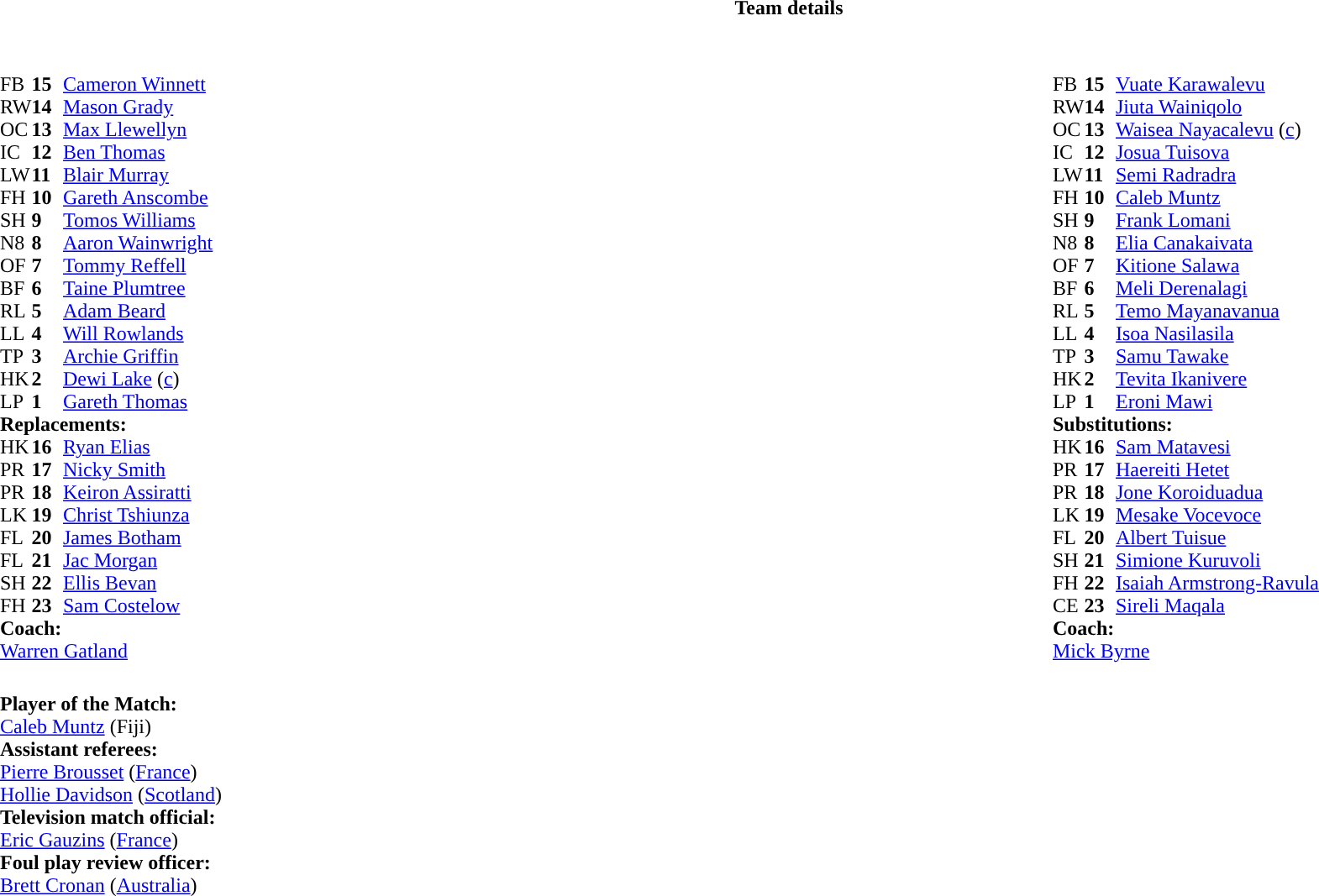<table border="0" style="width:100%;" class="collapsible collapsed">
<tr>
<th>Team details</th>
</tr>
<tr>
<td><br><table style="width:100%">
<tr>
<td style="vertical-align:top;width:50%"><br><table cellspacing="0" cellpadding="0">
<tr>
<th width="25"></th>
<th width="25"></th>
</tr>
<tr>
<td>FB</td>
<td><strong>15</strong></td>
<td><a href='#'>Cameron Winnett</a></td>
</tr>
<tr>
<td>RW</td>
<td><strong>14</strong></td>
<td><a href='#'>Mason Grady</a></td>
<td></td>
<td></td>
</tr>
<tr>
<td>OC</td>
<td><strong>13</strong></td>
<td><a href='#'>Max Llewellyn</a></td>
</tr>
<tr>
<td>IC</td>
<td><strong>12</strong></td>
<td><a href='#'>Ben Thomas</a></td>
</tr>
<tr>
<td>LW</td>
<td><strong>11</strong></td>
<td><a href='#'>Blair Murray</a></td>
</tr>
<tr>
<td>FH</td>
<td><strong>10</strong></td>
<td><a href='#'>Gareth Anscombe</a></td>
<td></td>
<td></td>
</tr>
<tr>
<td>SH</td>
<td><strong>9</strong></td>
<td><a href='#'>Tomos Williams</a></td>
</tr>
<tr>
<td>N8</td>
<td><strong>8</strong></td>
<td><a href='#'>Aaron Wainwright</a></td>
<td></td>
<td></td>
</tr>
<tr>
<td>OF</td>
<td><strong>7</strong></td>
<td><a href='#'>Tommy Reffell</a></td>
<td></td>
<td></td>
</tr>
<tr>
<td>BF</td>
<td><strong>6</strong></td>
<td><a href='#'>Taine Plumtree</a></td>
</tr>
<tr>
<td>RL</td>
<td><strong>5</strong></td>
<td><a href='#'>Adam Beard</a></td>
</tr>
<tr>
<td>LL</td>
<td><strong>4</strong></td>
<td><a href='#'>Will Rowlands</a></td>
<td></td>
<td></td>
</tr>
<tr>
<td>TP</td>
<td><strong>3</strong></td>
<td><a href='#'>Archie Griffin</a></td>
<td></td>
<td></td>
</tr>
<tr>
<td>HK</td>
<td><strong>2</strong></td>
<td><a href='#'>Dewi Lake</a> (<a href='#'>c</a>)</td>
<td></td>
<td></td>
</tr>
<tr>
<td>LP</td>
<td><strong>1</strong></td>
<td><a href='#'>Gareth Thomas</a></td>
<td></td>
<td></td>
</tr>
<tr>
<td colspan="3"><strong>Replacements:</strong></td>
</tr>
<tr>
<td>HK</td>
<td><strong>16</strong></td>
<td><a href='#'>Ryan Elias</a></td>
<td></td>
<td></td>
</tr>
<tr>
<td>PR</td>
<td><strong>17</strong></td>
<td><a href='#'>Nicky Smith</a></td>
<td></td>
<td></td>
</tr>
<tr>
<td>PR</td>
<td><strong>18</strong></td>
<td><a href='#'>Keiron Assiratti</a></td>
<td></td>
<td></td>
</tr>
<tr>
<td>LK</td>
<td><strong>19</strong></td>
<td><a href='#'>Christ Tshiunza</a></td>
<td></td>
<td></td>
</tr>
<tr>
<td>FL</td>
<td><strong>20</strong></td>
<td><a href='#'>James Botham</a></td>
<td></td>
<td></td>
</tr>
<tr>
<td>FL</td>
<td><strong>21</strong></td>
<td><a href='#'>Jac Morgan</a></td>
<td></td>
<td></td>
</tr>
<tr>
<td>SH</td>
<td><strong>22</strong></td>
<td><a href='#'>Ellis Bevan</a></td>
<td></td>
<td></td>
</tr>
<tr>
<td>FH</td>
<td><strong>23</strong></td>
<td><a href='#'>Sam Costelow</a></td>
<td></td>
<td></td>
</tr>
<tr>
<td colspan=3><strong>Coach:</strong></td>
</tr>
<tr>
<td colspan="4"> <a href='#'>Warren Gatland</a></td>
</tr>
</table>
</td>
<td style="vertical-align:top"></td>
<td style="vertical-align:top;width:50%"><br><table cellspacing="0" cellpadding="0" style="margin:auto">
<tr>
<th width="25"></th>
<th width="25"></th>
</tr>
<tr>
<td>FB</td>
<td><strong>15</strong></td>
<td><a href='#'>Vuate Karawalevu</a></td>
</tr>
<tr>
<td>RW</td>
<td><strong>14</strong></td>
<td><a href='#'>Jiuta Wainiqolo</a></td>
<td></td>
<td></td>
</tr>
<tr>
<td>OC</td>
<td><strong>13</strong></td>
<td><a href='#'>Waisea Nayacalevu</a> (<a href='#'>c</a>)</td>
</tr>
<tr>
<td>IC</td>
<td><strong>12</strong></td>
<td><a href='#'>Josua Tuisova</a></td>
</tr>
<tr>
<td>LW</td>
<td><strong>11</strong></td>
<td><a href='#'>Semi Radradra</a></td>
<td></td>
</tr>
<tr>
<td>FH</td>
<td><strong>10</strong></td>
<td><a href='#'>Caleb Muntz</a></td>
</tr>
<tr>
<td>SH</td>
<td><strong>9</strong></td>
<td><a href='#'>Frank Lomani</a></td>
<td></td>
<td></td>
</tr>
<tr>
<td>N8</td>
<td><strong>8</strong></td>
<td><a href='#'>Elia Canakaivata</a></td>
<td></td>
</tr>
<tr>
<td>OF</td>
<td><strong>7</strong></td>
<td><a href='#'>Kitione Salawa</a></td>
</tr>
<tr>
<td>BF</td>
<td><strong>6</strong></td>
<td><a href='#'>Meli Derenalagi</a></td>
<td></td>
<td></td>
</tr>
<tr>
<td>RL</td>
<td><strong>5</strong></td>
<td><a href='#'>Temo Mayanavanua</a></td>
</tr>
<tr>
<td>LL</td>
<td><strong>4</strong></td>
<td><a href='#'>Isoa Nasilasila</a></td>
<td></td>
<td></td>
</tr>
<tr>
<td>TP</td>
<td><strong>3</strong></td>
<td><a href='#'>Samu Tawake</a></td>
<td></td>
<td></td>
</tr>
<tr>
<td>HK</td>
<td><strong>2</strong></td>
<td><a href='#'>Tevita Ikanivere</a></td>
<td></td>
<td></td>
</tr>
<tr>
<td>LP</td>
<td><strong>1</strong></td>
<td><a href='#'>Eroni Mawi</a></td>
<td></td>
<td></td>
</tr>
<tr>
<td colspan=3><strong>Substitutions:</strong></td>
</tr>
<tr>
<td>HK</td>
<td><strong>16</strong></td>
<td><a href='#'>Sam Matavesi</a></td>
<td></td>
<td></td>
</tr>
<tr>
<td>PR</td>
<td><strong>17</strong></td>
<td><a href='#'>Haereiti Hetet</a></td>
<td></td>
<td></td>
</tr>
<tr>
<td>PR</td>
<td><strong>18</strong></td>
<td><a href='#'>Jone Koroiduadua</a></td>
<td></td>
<td></td>
</tr>
<tr>
<td>LK</td>
<td><strong>19</strong></td>
<td><a href='#'>Mesake Vocevoce</a></td>
<td></td>
<td></td>
</tr>
<tr>
<td>FL</td>
<td><strong>20</strong></td>
<td><a href='#'>Albert Tuisue</a></td>
<td></td>
<td></td>
</tr>
<tr>
<td>SH</td>
<td><strong>21</strong></td>
<td><a href='#'>Simione Kuruvoli</a></td>
<td></td>
<td></td>
</tr>
<tr>
<td>FH</td>
<td><strong>22</strong></td>
<td><a href='#'>Isaiah Armstrong-Ravula</a></td>
<td></td>
<td></td>
</tr>
<tr>
<td>CE</td>
<td><strong>23</strong></td>
<td><a href='#'>Sireli Maqala</a></td>
<td></td>
<td></td>
</tr>
<tr>
<td colspan=3><strong>Coach:</strong></td>
</tr>
<tr>
<td colspan="4"> <a href='#'>Mick Byrne</a></td>
</tr>
</table>
</td>
</tr>
</table>
<table style="width:100%">
<tr>
<td><br><strong>Player of the Match:</strong>
<br><a href='#'>Caleb Muntz</a> (Fiji)<br><strong>Assistant referees:</strong>
<br><a href='#'>Pierre Brousset</a> (<a href='#'>France</a>)
<br><a href='#'>Hollie Davidson</a> (<a href='#'>Scotland</a>)
<br><strong>Television match official:</strong>
<br><a href='#'>Eric Gauzins</a> (<a href='#'>France</a>)
<br><strong>Foul play review officer:</strong>
<br><a href='#'>Brett Cronan</a> (<a href='#'>Australia</a>)</td>
</tr>
</table>
</td>
</tr>
</table>
